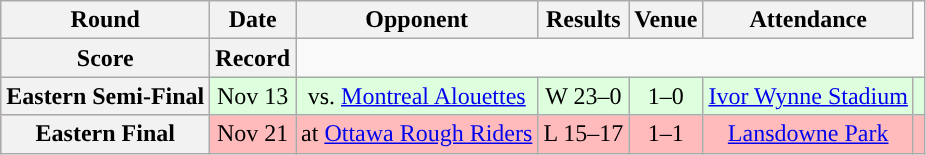<table class="wikitable" style="text-align:center">
<tr>
<th>Round</th>
<th>Date</th>
<th>Opponent</th>
<th>Results</th>
<th>Venue</th>
<th>Attendance</th>
</tr>
<tr>
<th>Score</th>
<th>Record</th>
</tr>
<tr style="background:#ddffdd">
<th>Eastern Semi-Final</th>
<td>Nov 13</td>
<td>vs. <a href='#'>Montreal Alouettes</a></td>
<td>W 23–0</td>
<td>1–0</td>
<td><a href='#'>Ivor Wynne Stadium</a></td>
<td></td>
</tr>
<tr style="background:#ffbbbb">
<th>Eastern Final</th>
<td>Nov 21</td>
<td>at <a href='#'>Ottawa Rough Riders</a></td>
<td>L 15–17</td>
<td>1–1</td>
<td><a href='#'>Lansdowne Park</a></td>
<td></td>
</tr>
</table>
